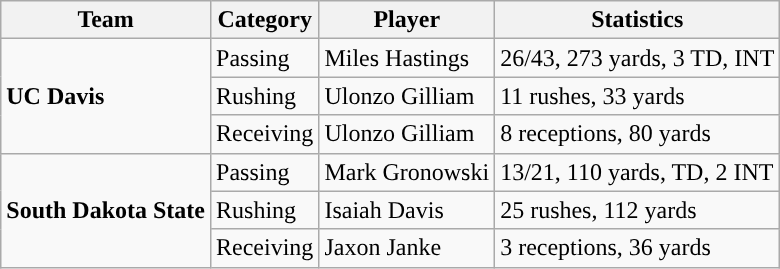<table class="wikitable" style="float: left;">
<tr>
<th>Team</th>
<th>Category</th>
<th>Player</th>
<th>Statistics</th>
</tr>
<tr>
<td rowspan=3><strong>UC Davis</strong></td>
<td>Passing</td>
<td>Miles Hastings</td>
<td>26/43, 273 yards, 3 TD, INT</td>
</tr>
<tr>
<td>Rushing</td>
<td>Ulonzo Gilliam</td>
<td>11 rushes, 33 yards</td>
</tr>
<tr>
<td>Receiving</td>
<td>Ulonzo Gilliam</td>
<td>8 receptions, 80 yards</td>
</tr>
<tr>
<td rowspan=3><strong>South Dakota State</strong></td>
<td>Passing</td>
<td>Mark Gronowski</td>
<td>13/21, 110 yards, TD, 2 INT</td>
</tr>
<tr>
<td>Rushing</td>
<td>Isaiah Davis</td>
<td>25 rushes, 112 yards</td>
</tr>
<tr>
<td>Receiving</td>
<td>Jaxon Janke</td>
<td>3 receptions, 36 yards</td>
</tr>
</table>
